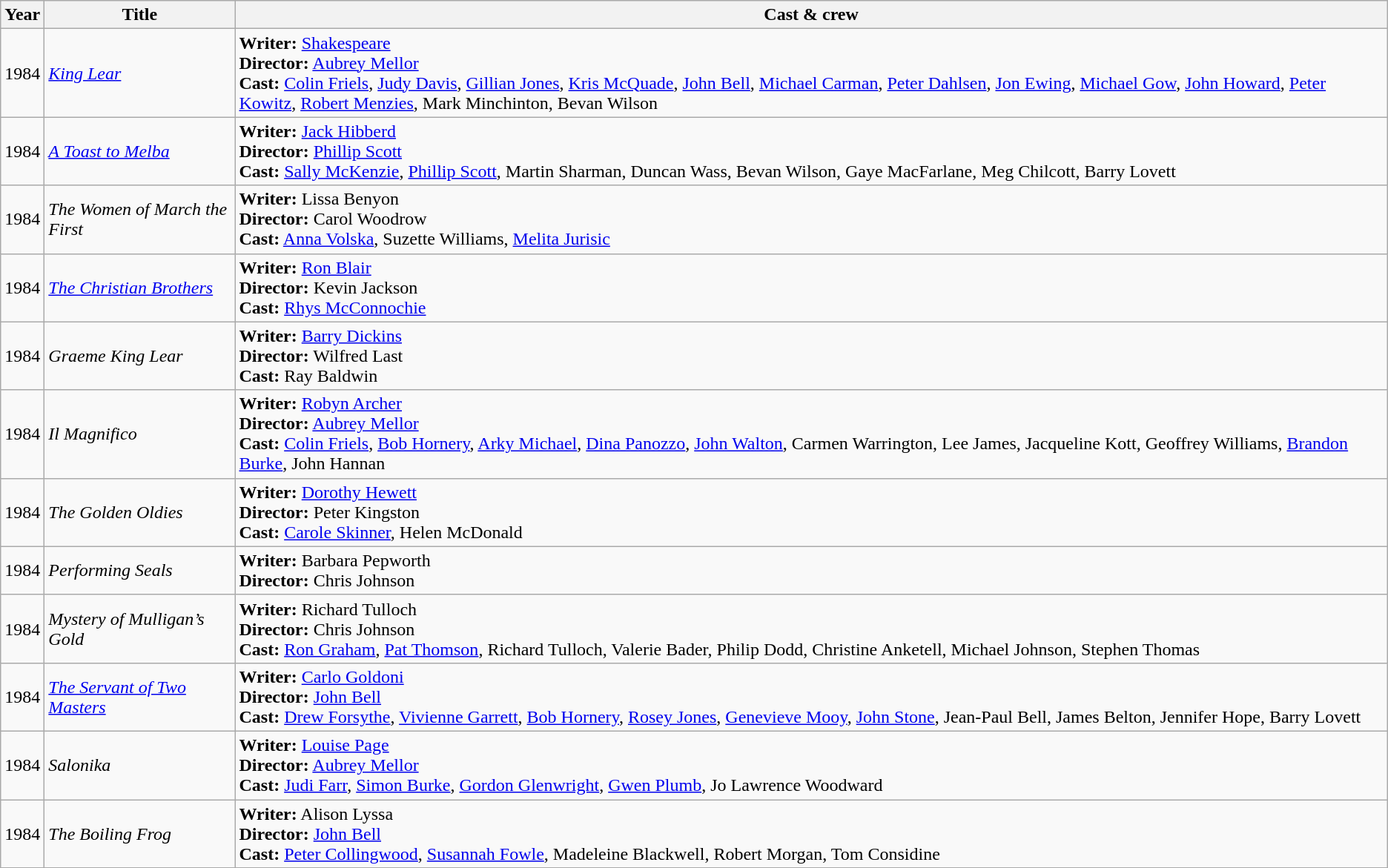<table class="wikitable sortable">
<tr>
<th>Year</th>
<th>Title</th>
<th>Cast & crew</th>
</tr>
<tr>
<td>1984</td>
<td><em><a href='#'>King Lear</a></em></td>
<td><strong>Writer:</strong> <a href='#'>Shakespeare</a><br><strong>Director:</strong> <a href='#'>Aubrey Mellor</a><br><strong>Cast:</strong> <a href='#'>Colin Friels</a>, <a href='#'>Judy Davis</a>, <a href='#'>Gillian Jones</a>, <a href='#'>Kris McQuade</a>, <a href='#'>John Bell</a>, <a href='#'>Michael Carman</a>, <a href='#'>Peter Dahlsen</a>, <a href='#'>Jon Ewing</a>, <a href='#'>Michael Gow</a>, <a href='#'>John Howard</a>, <a href='#'>Peter Kowitz</a>, <a href='#'>Robert Menzies</a>, Mark Minchinton, Bevan Wilson</td>
</tr>
<tr>
<td>1984</td>
<td><em><a href='#'>A Toast to Melba</a></em></td>
<td><strong>Writer:</strong> <a href='#'>Jack Hibberd</a><br><strong>Director:</strong> <a href='#'>Phillip Scott</a><br><strong>Cast:</strong> <a href='#'>Sally McKenzie</a>, <a href='#'>Phillip Scott</a>, Martin Sharman, Duncan Wass, Bevan Wilson, Gaye MacFarlane, Meg Chilcott, Barry Lovett</td>
</tr>
<tr>
<td>1984</td>
<td><em>The Women of March the First </em></td>
<td><strong>Writer:</strong> Lissa Benyon<br><strong>Director:</strong> Carol Woodrow<br><strong>Cast:</strong> <a href='#'>Anna Volska</a>, Suzette Williams, <a href='#'>Melita Jurisic</a></td>
</tr>
<tr>
<td>1984</td>
<td><em><a href='#'>The Christian Brothers</a></em></td>
<td><strong>Writer:</strong> <a href='#'>Ron Blair</a><br><strong>Director:</strong> Kevin Jackson<br><strong>Cast:</strong> <a href='#'>Rhys McConnochie</a></td>
</tr>
<tr>
<td>1984</td>
<td><em>Graeme King Lear</em></td>
<td><strong>Writer:</strong> <a href='#'>Barry Dickins</a><br><strong>Director:</strong> Wilfred Last<br><strong>Cast:</strong> Ray Baldwin</td>
</tr>
<tr>
<td>1984</td>
<td><em>Il Magnifico </em></td>
<td><strong>Writer:</strong> <a href='#'>Robyn Archer</a><br><strong>Director:</strong> <a href='#'>Aubrey Mellor</a><strong><br>Cast:</strong> <a href='#'>Colin Friels</a>, <a href='#'>Bob Hornery</a>, <a href='#'>Arky Michael</a>, <a href='#'>Dina Panozzo</a>, <a href='#'>John Walton</a>, Carmen Warrington, Lee James, Jacqueline Kott, Geoffrey Williams, <a href='#'>Brandon Burke</a>, John Hannan</td>
</tr>
<tr>
<td>1984</td>
<td><em>The Golden Oldies</em></td>
<td><strong>Writer:</strong> <a href='#'>Dorothy Hewett</a><br><strong>Director:</strong> Peter Kingston<br><strong>Cast:</strong> <a href='#'>Carole Skinner</a>, Helen McDonald</td>
</tr>
<tr>
<td>1984</td>
<td><em>Performing Seals</em></td>
<td><strong>Writer:</strong> Barbara Pepworth<br><strong>Director:</strong> Chris Johnson</td>
</tr>
<tr>
<td>1984</td>
<td><em>Mystery of Mulligan’s Gold </em></td>
<td><strong>Writer:</strong> Richard Tulloch<br><strong>Director:</strong> Chris Johnson<br><strong>Cast:</strong> <a href='#'>Ron Graham</a>, <a href='#'>Pat Thomson</a>, Richard Tulloch, Valerie Bader, Philip Dodd, Christine Anketell, Michael Johnson, Stephen Thomas</td>
</tr>
<tr>
<td>1984</td>
<td><em><a href='#'>The Servant of Two Masters</a></em></td>
<td><strong>Writer:</strong> <a href='#'>Carlo Goldoni</a><br><strong>Director:</strong> <a href='#'>John Bell</a><br><strong>Cast:</strong> <a href='#'>Drew Forsythe</a>, <a href='#'>Vivienne Garrett</a>, <a href='#'>Bob Hornery</a>, <a href='#'>Rosey Jones</a>, <a href='#'>Genevieve Mooy</a>, <a href='#'>John Stone</a>, Jean-Paul Bell, James Belton, Jennifer Hope, Barry Lovett</td>
</tr>
<tr>
<td>1984</td>
<td><em>Salonika</em></td>
<td><strong>Writer:</strong> <a href='#'>Louise Page</a><br><strong>Director:</strong> <a href='#'>Aubrey Mellor</a><br><strong>Cast:</strong> <a href='#'>Judi Farr</a>, <a href='#'>Simon Burke</a>, <a href='#'>Gordon Glenwright</a>, <a href='#'>Gwen Plumb</a>, Jo Lawrence Woodward</td>
</tr>
<tr>
<td>1984</td>
<td><em>The Boiling Frog</em></td>
<td><strong>Writer:</strong> Alison Lyssa<br><strong>Director:</strong> <a href='#'>John Bell</a><br><strong>Cast:</strong> <a href='#'>Peter Collingwood</a>, <a href='#'>Susannah Fowle</a>, Madeleine Blackwell, Robert Morgan, Tom Considine</td>
</tr>
</table>
